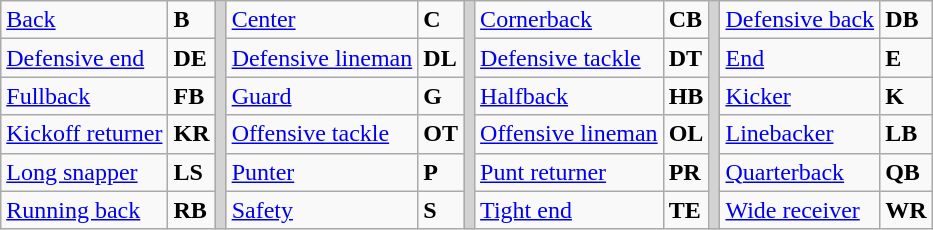<table class="wikitable">
<tr>
<td><a href='#'>Back</a></td>
<td><strong>B</strong></td>
<td rowSpan="6" style="background-color:lightgrey;"></td>
<td><a href='#'>Center</a></td>
<td><strong>C</strong></td>
<td rowSpan="6" style="background-color:lightgrey;"></td>
<td><a href='#'>Cornerback</a></td>
<td><strong>CB</strong></td>
<td rowSpan="6" style="background-color:lightgrey;"></td>
<td><a href='#'>Defensive back</a></td>
<td><strong>DB</strong></td>
</tr>
<tr>
<td><a href='#'>Defensive end</a></td>
<td><strong>DE</strong></td>
<td><a href='#'>Defensive lineman</a></td>
<td><strong>DL</strong></td>
<td><a href='#'>Defensive tackle</a></td>
<td><strong>DT</strong></td>
<td><a href='#'>End</a></td>
<td><strong>E</strong></td>
</tr>
<tr>
<td><a href='#'>Fullback</a></td>
<td><strong>FB</strong></td>
<td><a href='#'>Guard</a></td>
<td><strong>G</strong></td>
<td><a href='#'>Halfback</a></td>
<td><strong>HB</strong></td>
<td><a href='#'>Kicker</a></td>
<td><strong>K</strong></td>
</tr>
<tr>
<td><a href='#'>Kickoff returner</a></td>
<td><strong>KR</strong></td>
<td><a href='#'>Offensive tackle</a></td>
<td><strong>OT</strong></td>
<td><a href='#'>Offensive lineman</a></td>
<td><strong>OL</strong></td>
<td><a href='#'>Linebacker</a></td>
<td><strong>LB</strong></td>
</tr>
<tr>
<td><a href='#'>Long snapper</a></td>
<td><strong>LS</strong></td>
<td><a href='#'>Punter</a></td>
<td><strong>P</strong></td>
<td><a href='#'>Punt returner</a></td>
<td><strong>PR</strong></td>
<td><a href='#'>Quarterback</a></td>
<td><strong>QB</strong></td>
</tr>
<tr>
<td><a href='#'>Running back</a></td>
<td><strong>RB</strong></td>
<td><a href='#'>Safety</a></td>
<td><strong>S</strong></td>
<td><a href='#'>Tight end</a></td>
<td><strong>TE</strong></td>
<td><a href='#'>Wide receiver</a></td>
<td><strong>WR</strong></td>
</tr>
</table>
